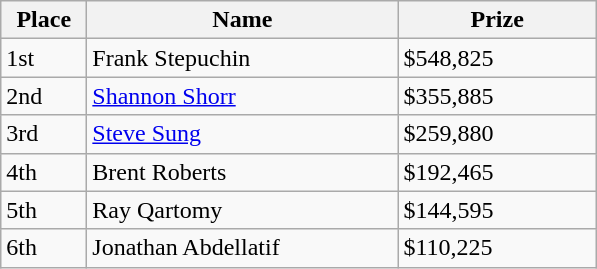<table class="wikitable">
<tr>
<th style="width:50px;">Place</th>
<th style="width:200px;">Name</th>
<th style="width:125px;">Prize</th>
</tr>
<tr>
<td>1st</td>
<td> Frank Stepuchin</td>
<td>$548,825</td>
</tr>
<tr>
<td>2nd</td>
<td> <a href='#'>Shannon Shorr</a></td>
<td>$355,885</td>
</tr>
<tr>
<td>3rd</td>
<td> <a href='#'>Steve Sung</a></td>
<td>$259,880</td>
</tr>
<tr>
<td>4th</td>
<td> Brent Roberts</td>
<td>$192,465</td>
</tr>
<tr>
<td>5th</td>
<td> Ray Qartomy</td>
<td>$144,595</td>
</tr>
<tr>
<td>6th</td>
<td> Jonathan Abdellatif</td>
<td>$110,225</td>
</tr>
</table>
